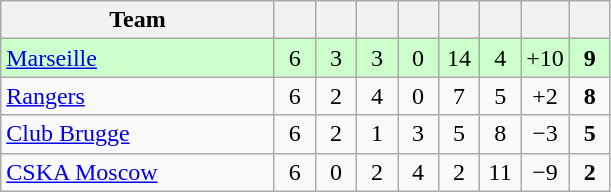<table class="wikitable" style="text-align:center">
<tr>
<th width="175">Team</th>
<th width="20"></th>
<th width="20"></th>
<th width="20"></th>
<th width="20"></th>
<th width="20"></th>
<th width="20"></th>
<th width="20"></th>
<th width="20"></th>
</tr>
<tr bgcolor="#ccffcc">
<td align="left"> <a href='#'>Marseille</a></td>
<td>6</td>
<td>3</td>
<td>3</td>
<td>0</td>
<td>14</td>
<td>4</td>
<td>+10</td>
<td><strong>9</strong></td>
</tr>
<tr>
<td align="left"> <a href='#'>Rangers</a></td>
<td>6</td>
<td>2</td>
<td>4</td>
<td>0</td>
<td>7</td>
<td>5</td>
<td>+2</td>
<td><strong>8</strong></td>
</tr>
<tr>
<td align="left"> <a href='#'>Club Brugge</a></td>
<td>6</td>
<td>2</td>
<td>1</td>
<td>3</td>
<td>5</td>
<td>8</td>
<td>−3</td>
<td><strong>5</strong></td>
</tr>
<tr>
<td align="left"> <a href='#'>CSKA Moscow</a></td>
<td>6</td>
<td>0</td>
<td>2</td>
<td>4</td>
<td>2</td>
<td>11</td>
<td>−9</td>
<td><strong>2</strong></td>
</tr>
</table>
